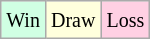<table class="wikitable">
<tr>
<td style="background:#d0ffe3;"><small>Win</small></td>
<td style="background:#ffffdd;"><small>Draw</small></td>
<td style="background:#ffd0e3;"><small>Loss</small></td>
</tr>
</table>
